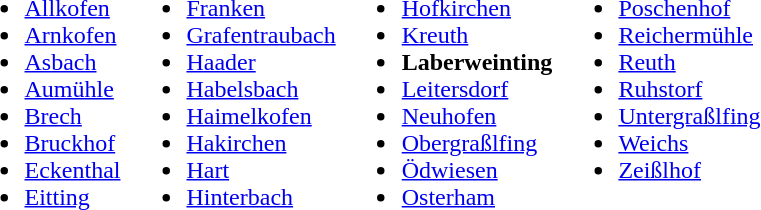<table>
<tr>
<td valign="top"><br><ul><li><a href='#'>Allkofen</a></li><li><a href='#'>Arnkofen</a></li><li><a href='#'>Asbach</a></li><li><a href='#'>Aumühle</a></li><li><a href='#'>Brech</a></li><li><a href='#'>Bruckhof</a></li><li><a href='#'>Eckenthal</a></li><li><a href='#'>Eitting</a></li></ul></td>
<td valign="top"><br><ul><li><a href='#'>Franken</a></li><li><a href='#'>Grafentraubach</a></li><li><a href='#'>Haader</a></li><li><a href='#'>Habelsbach</a></li><li><a href='#'>Haimelkofen</a></li><li><a href='#'>Hakirchen</a></li><li><a href='#'>Hart</a></li><li><a href='#'>Hinterbach</a></li></ul></td>
<td valign="top"><br><ul><li><a href='#'>Hofkirchen</a></li><li><a href='#'>Kreuth</a></li><li><strong>Laberweinting</strong></li><li><a href='#'>Leitersdorf</a></li><li><a href='#'>Neuhofen</a></li><li><a href='#'>Obergraßlfing</a></li><li><a href='#'>Ödwiesen</a></li><li><a href='#'>Osterham</a></li></ul></td>
<td valign="top"><br><ul><li><a href='#'>Poschenhof</a></li><li><a href='#'>Reichermühle</a></li><li><a href='#'>Reuth</a></li><li><a href='#'>Ruhstorf</a></li><li><a href='#'>Untergraßlfing</a></li><li><a href='#'>Weichs</a></li><li><a href='#'>Zeißlhof</a></li></ul></td>
</tr>
</table>
